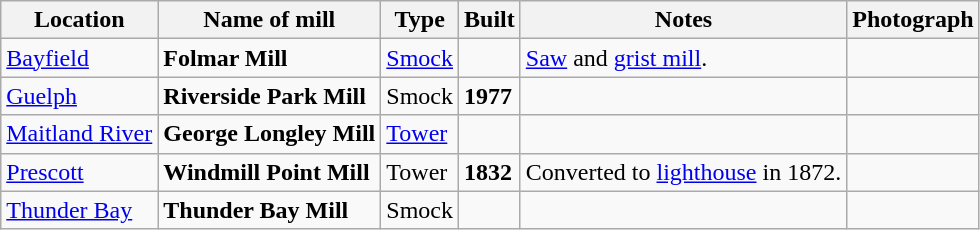<table class="wikitable">
<tr>
<th>Location</th>
<th>Name of mill</th>
<th>Type</th>
<th>Built</th>
<th>Notes</th>
<th>Photograph</th>
</tr>
<tr>
<td><a href='#'>Bayfield</a></td>
<td><strong>Folmar Mill</strong></td>
<td><a href='#'>Smock</a></td>
<td></td>
<td><a href='#'>Saw</a> and <a href='#'>grist mill</a>.</td>
<td></td>
</tr>
<tr>
<td><a href='#'>Guelph</a></td>
<td><strong>Riverside Park Mill</strong></td>
<td>Smock</td>
<td><strong>1977</strong></td>
<td></td>
<td></td>
</tr>
<tr>
<td><a href='#'>Maitland River</a></td>
<td><strong>George Longley Mill</strong></td>
<td><a href='#'>Tower</a></td>
<td></td>
<td></td>
<td></td>
</tr>
<tr>
<td><a href='#'>Prescott</a></td>
<td><strong>Windmill Point Mill</strong></td>
<td>Tower</td>
<td><strong>1832</strong></td>
<td>Converted to <a href='#'>lighthouse</a> in 1872.</td>
<td></td>
</tr>
<tr>
<td><a href='#'>Thunder Bay</a></td>
<td><strong>Thunder Bay Mill</strong></td>
<td>Smock</td>
<td></td>
<td></td>
<td></td>
</tr>
</table>
